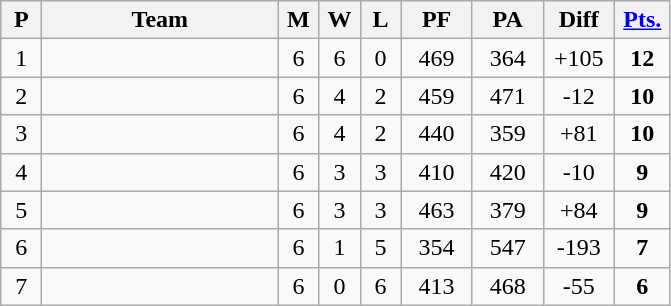<table class=wikitable>
<tr align=center>
<th width=20px>P</th>
<th width=150px>Team</th>
<th width=20px>M</th>
<th width=20px>W</th>
<th width=20px>L</th>
<th width=40px>PF</th>
<th width=40px>PA</th>
<th width=40px>Diff</th>
<th width=30px><a href='#'>Pts.</a></th>
</tr>
<tr align=center>
<td>1</td>
<td align=left></td>
<td>6</td>
<td>6</td>
<td>0</td>
<td>469</td>
<td>364</td>
<td>+105</td>
<td><strong>12</strong></td>
</tr>
<tr align=center>
<td>2</td>
<td align=left></td>
<td>6</td>
<td>4</td>
<td>2</td>
<td>459</td>
<td>471</td>
<td>-12</td>
<td><strong>10</strong></td>
</tr>
<tr align=center>
<td>3</td>
<td align=left></td>
<td>6</td>
<td>4</td>
<td>2</td>
<td>440</td>
<td>359</td>
<td>+81</td>
<td><strong>10</strong></td>
</tr>
<tr align=center>
<td>4</td>
<td align=left></td>
<td>6</td>
<td>3</td>
<td>3</td>
<td>410</td>
<td>420</td>
<td>-10</td>
<td><strong>9</strong></td>
</tr>
<tr align=center>
<td>5</td>
<td align=left></td>
<td>6</td>
<td>3</td>
<td>3</td>
<td>463</td>
<td>379</td>
<td>+84</td>
<td><strong>9</strong></td>
</tr>
<tr align=center>
<td>6</td>
<td align=left></td>
<td>6</td>
<td>1</td>
<td>5</td>
<td>354</td>
<td>547</td>
<td>-193</td>
<td><strong>7</strong></td>
</tr>
<tr align=center>
<td>7</td>
<td align=left></td>
<td>6</td>
<td>0</td>
<td>6</td>
<td>413</td>
<td>468</td>
<td>-55</td>
<td><strong>6</strong></td>
</tr>
</table>
